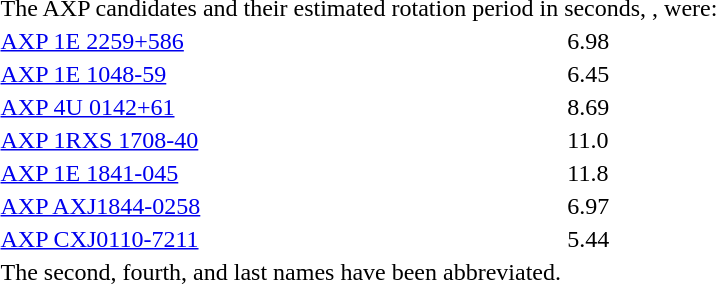<table>
<tr>
<td colspan=3>The AXP candidates and their estimated rotation period in seconds, , were:</td>
</tr>
<tr>
<td><a href='#'>AXP 1E 2259+586</a></td>
<td>6.98</td>
<td> </td>
</tr>
<tr>
<td><a href='#'>AXP 1E 1048-59</a></td>
<td>6.45</td>
<td> </td>
</tr>
<tr>
<td><a href='#'>AXP 4U 0142+61</a></td>
<td>8.69</td>
<td> </td>
</tr>
<tr>
<td><a href='#'>AXP 1RXS 1708-40</a></td>
<td>11.0</td>
<td> </td>
</tr>
<tr>
<td><a href='#'>AXP 1E 1841-045</a></td>
<td>11.8</td>
<td> </td>
</tr>
<tr>
<td><a href='#'>AXP AXJ1844-0258</a></td>
<td>6.97</td>
<td> </td>
</tr>
<tr>
<td><a href='#'>AXP CXJ0110-7211</a></td>
<td>5.44</td>
<td> </td>
</tr>
<tr>
<td colspan=3>The second, fourth, and last names have been abbreviated.</td>
</tr>
<tr>
</tr>
</table>
